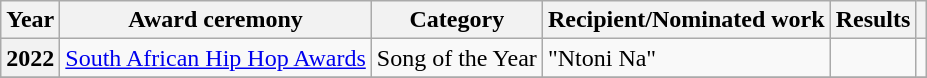<table class="wikitable plainrowheaders">
<tr>
<th>Year</th>
<th>Award ceremony</th>
<th>Category</th>
<th>Recipient/Nominated work</th>
<th>Results</th>
<th></th>
</tr>
<tr>
<th scope="row">2022</th>
<td><a href='#'>South African Hip Hop Awards</a></td>
<td>Song of the Year</td>
<td>"Ntoni Na"</td>
<td></td>
<td></td>
</tr>
<tr>
</tr>
</table>
